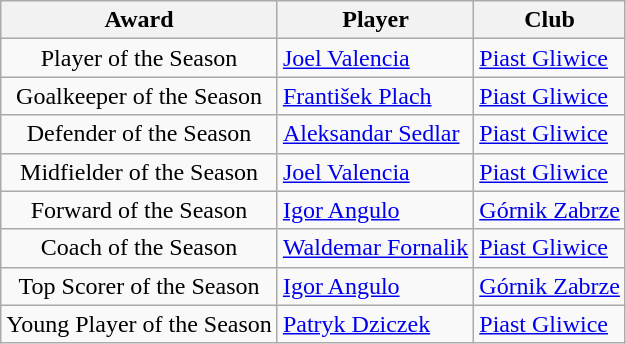<table class="wikitable" style="text-align:center">
<tr>
<th>Award</th>
<th>Player</th>
<th>Club</th>
</tr>
<tr>
<td>Player of the Season</td>
<td align="left"> <a href='#'>Joel Valencia</a></td>
<td align="left"><a href='#'>Piast Gliwice</a></td>
</tr>
<tr>
<td>Goalkeeper of the Season</td>
<td align="left"> <a href='#'>František Plach</a></td>
<td align="left"><a href='#'>Piast Gliwice</a></td>
</tr>
<tr>
<td>Defender of the Season</td>
<td align="left"> <a href='#'>Aleksandar Sedlar</a></td>
<td align="left"><a href='#'>Piast Gliwice</a></td>
</tr>
<tr>
<td>Midfielder of the Season</td>
<td align="left"> <a href='#'>Joel Valencia</a></td>
<td align="left"><a href='#'>Piast Gliwice</a></td>
</tr>
<tr>
<td>Forward of the Season</td>
<td align="left"> <a href='#'>Igor Angulo</a></td>
<td align="left"><a href='#'>Górnik Zabrze</a></td>
</tr>
<tr>
<td>Coach of the Season</td>
<td align="left"> <a href='#'>Waldemar Fornalik</a></td>
<td align="left"><a href='#'>Piast Gliwice</a></td>
</tr>
<tr>
<td>Top Scorer of the Season</td>
<td align="left"> <a href='#'>Igor Angulo</a></td>
<td align="left"><a href='#'>Górnik Zabrze</a></td>
</tr>
<tr>
<td>Young Player of the Season</td>
<td align="left"> <a href='#'>Patryk Dziczek</a></td>
<td align="left"><a href='#'>Piast Gliwice</a></td>
</tr>
</table>
